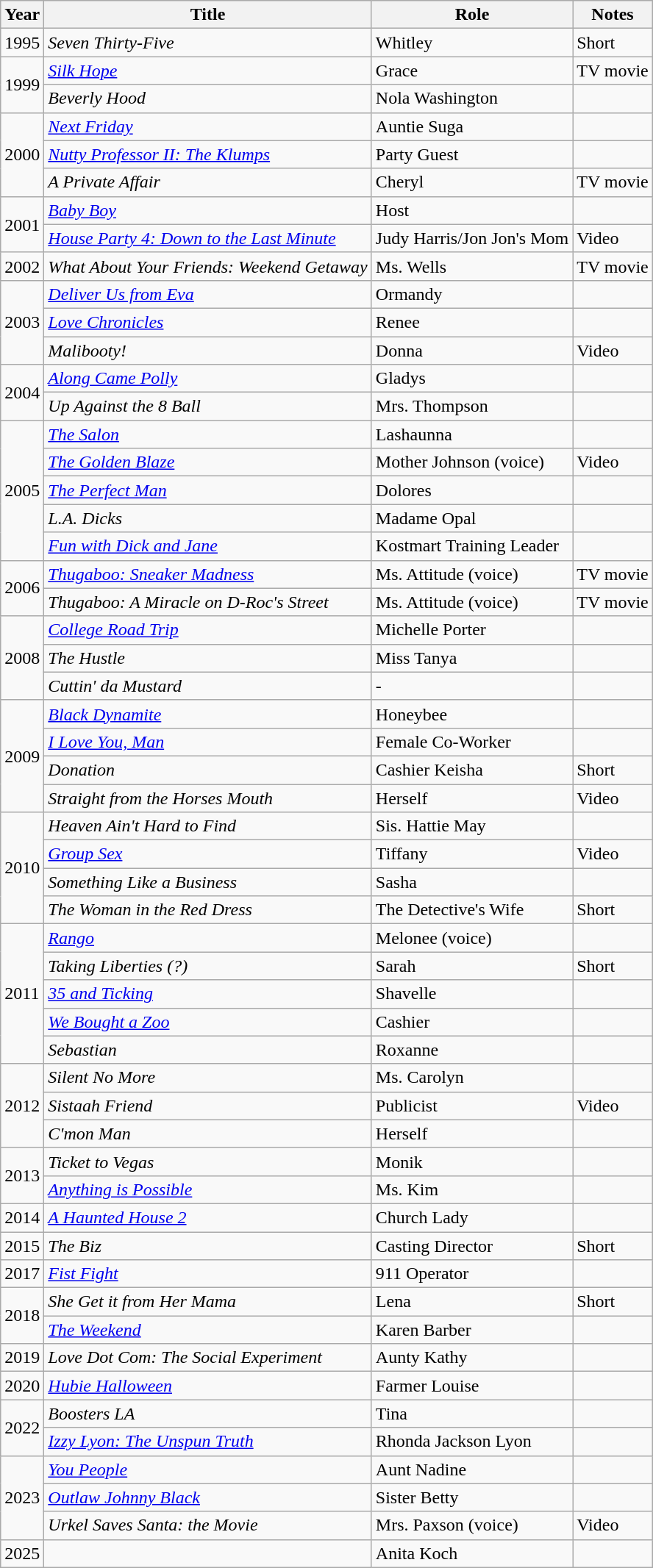<table class="wikitable sortable">
<tr>
<th>Year</th>
<th>Title</th>
<th>Role</th>
<th>Notes</th>
</tr>
<tr>
<td>1995</td>
<td><em>Seven Thirty-Five</em></td>
<td>Whitley</td>
<td>Short</td>
</tr>
<tr>
<td rowspan=2>1999</td>
<td><em><a href='#'>Silk Hope</a></em></td>
<td>Grace</td>
<td>TV movie</td>
</tr>
<tr>
<td><em>Beverly Hood</em></td>
<td>Nola Washington</td>
<td></td>
</tr>
<tr>
<td rowspan=3>2000</td>
<td><em><a href='#'>Next Friday</a></em></td>
<td>Auntie Suga</td>
<td></td>
</tr>
<tr>
<td><em><a href='#'>Nutty Professor II: The Klumps</a></em></td>
<td>Party Guest</td>
<td></td>
</tr>
<tr>
<td><em>A Private Affair</em></td>
<td>Cheryl</td>
<td>TV movie</td>
</tr>
<tr>
<td rowspan=2>2001</td>
<td><em><a href='#'>Baby Boy</a></em></td>
<td>Host</td>
<td></td>
</tr>
<tr>
<td><em><a href='#'>House Party 4: Down to the Last Minute</a></em></td>
<td>Judy Harris/Jon Jon's Mom</td>
<td>Video</td>
</tr>
<tr>
<td>2002</td>
<td><em>What About Your Friends: Weekend Getaway</em></td>
<td>Ms. Wells</td>
<td>TV movie</td>
</tr>
<tr>
<td rowspan=3>2003</td>
<td><em><a href='#'>Deliver Us from Eva</a></em></td>
<td>Ormandy</td>
<td></td>
</tr>
<tr>
<td><em><a href='#'>Love Chronicles</a></em></td>
<td>Renee</td>
<td></td>
</tr>
<tr>
<td><em>Malibooty!</em></td>
<td>Donna</td>
<td>Video</td>
</tr>
<tr>
<td rowspan=2>2004</td>
<td><em><a href='#'>Along Came Polly</a></em></td>
<td>Gladys</td>
<td></td>
</tr>
<tr>
<td><em>Up Against the 8 Ball</em></td>
<td>Mrs. Thompson</td>
<td></td>
</tr>
<tr>
<td rowspan=5>2005</td>
<td><em><a href='#'>The Salon</a></em></td>
<td>Lashaunna</td>
<td></td>
</tr>
<tr>
<td><em><a href='#'>The Golden Blaze</a></em></td>
<td>Mother Johnson (voice)</td>
<td>Video</td>
</tr>
<tr>
<td><em><a href='#'>The Perfect Man</a></em></td>
<td>Dolores</td>
<td></td>
</tr>
<tr>
<td><em>L.A. Dicks</em></td>
<td>Madame Opal</td>
<td></td>
</tr>
<tr>
<td><em><a href='#'>Fun with Dick and Jane</a></em></td>
<td>Kostmart Training Leader</td>
<td></td>
</tr>
<tr>
<td rowspan=2>2006</td>
<td><em><a href='#'>Thugaboo: Sneaker Madness</a></em></td>
<td>Ms. Attitude (voice)</td>
<td>TV movie</td>
</tr>
<tr>
<td><em>Thugaboo: A Miracle on D-Roc's Street</em></td>
<td>Ms. Attitude (voice)</td>
<td>TV movie</td>
</tr>
<tr>
<td rowspan=3>2008</td>
<td><em><a href='#'>College Road Trip</a></em></td>
<td>Michelle Porter</td>
<td></td>
</tr>
<tr>
<td><em>The Hustle</em></td>
<td>Miss Tanya</td>
<td></td>
</tr>
<tr>
<td><em>Cuttin' da Mustard</em></td>
<td>-</td>
<td></td>
</tr>
<tr>
<td rowspan=4>2009</td>
<td><em><a href='#'>Black Dynamite</a></em></td>
<td>Honeybee</td>
<td></td>
</tr>
<tr>
<td><em><a href='#'>I Love You, Man</a></em></td>
<td>Female Co-Worker</td>
<td></td>
</tr>
<tr>
<td><em>Donation</em></td>
<td>Cashier Keisha</td>
<td>Short</td>
</tr>
<tr>
<td><em>Straight from the Horses Mouth</em></td>
<td>Herself</td>
<td>Video</td>
</tr>
<tr>
<td rowspan=4>2010</td>
<td><em>Heaven Ain't Hard to Find</em></td>
<td>Sis. Hattie May</td>
<td></td>
</tr>
<tr>
<td><em><a href='#'>Group Sex</a></em></td>
<td>Tiffany</td>
<td>Video</td>
</tr>
<tr>
<td><em>Something Like a Business</em></td>
<td>Sasha</td>
<td></td>
</tr>
<tr>
<td><em>The Woman in the Red Dress</em></td>
<td>The Detective's Wife</td>
<td>Short</td>
</tr>
<tr>
<td rowspan=5>2011</td>
<td><em><a href='#'>Rango</a></em></td>
<td>Melonee (voice)</td>
<td></td>
</tr>
<tr>
<td><em>Taking Liberties (?)</em></td>
<td>Sarah</td>
<td>Short</td>
</tr>
<tr>
<td><em><a href='#'>35 and Ticking</a></em></td>
<td>Shavelle</td>
<td></td>
</tr>
<tr>
<td><em><a href='#'>We Bought a Zoo</a></em></td>
<td>Cashier</td>
<td></td>
</tr>
<tr>
<td><em>Sebastian</em></td>
<td>Roxanne</td>
<td></td>
</tr>
<tr>
<td rowspan=3>2012</td>
<td><em>Silent No More</em></td>
<td>Ms. Carolyn</td>
<td></td>
</tr>
<tr>
<td><em>Sistaah Friend</em></td>
<td>Publicist</td>
<td>Video</td>
</tr>
<tr>
<td><em>C'mon Man</em></td>
<td>Herself</td>
<td></td>
</tr>
<tr>
<td rowspan=2>2013</td>
<td><em>Ticket to Vegas</em></td>
<td>Monik</td>
<td></td>
</tr>
<tr>
<td><em><a href='#'>Anything is Possible</a></em></td>
<td>Ms. Kim</td>
<td></td>
</tr>
<tr>
<td>2014</td>
<td><em><a href='#'>A Haunted House 2</a></em></td>
<td>Church Lady</td>
<td></td>
</tr>
<tr>
<td>2015</td>
<td><em>The Biz</em></td>
<td>Casting Director</td>
<td>Short</td>
</tr>
<tr>
<td>2017</td>
<td><em><a href='#'>Fist Fight</a></em></td>
<td>911 Operator</td>
<td></td>
</tr>
<tr>
<td rowspan=2>2018</td>
<td><em>She Get it from Her Mama</em></td>
<td>Lena</td>
<td>Short</td>
</tr>
<tr>
<td><em><a href='#'>The Weekend</a></em></td>
<td>Karen Barber</td>
<td></td>
</tr>
<tr>
<td>2019</td>
<td><em>Love Dot Com: The Social Experiment</em></td>
<td>Aunty Kathy</td>
<td></td>
</tr>
<tr>
<td>2020</td>
<td><em><a href='#'>Hubie Halloween</a></em></td>
<td>Farmer Louise</td>
<td></td>
</tr>
<tr>
<td rowspan=2>2022</td>
<td><em>Boosters LA</em></td>
<td>Tina</td>
<td></td>
</tr>
<tr>
<td><em><a href='#'>Izzy Lyon: The Unspun Truth</a></em></td>
<td>Rhonda Jackson Lyon</td>
<td></td>
</tr>
<tr>
<td rowspan=3>2023</td>
<td><em><a href='#'>You People</a></em></td>
<td>Aunt Nadine</td>
<td></td>
</tr>
<tr>
<td><em><a href='#'>Outlaw Johnny Black</a></em></td>
<td>Sister Betty</td>
<td></td>
</tr>
<tr>
<td><em>Urkel Saves Santa: the Movie</em></td>
<td>Mrs. Paxson (voice)</td>
<td>Video</td>
</tr>
<tr>
<td>2025</td>
<td></td>
<td>Anita Koch</td>
<td></td>
</tr>
</table>
